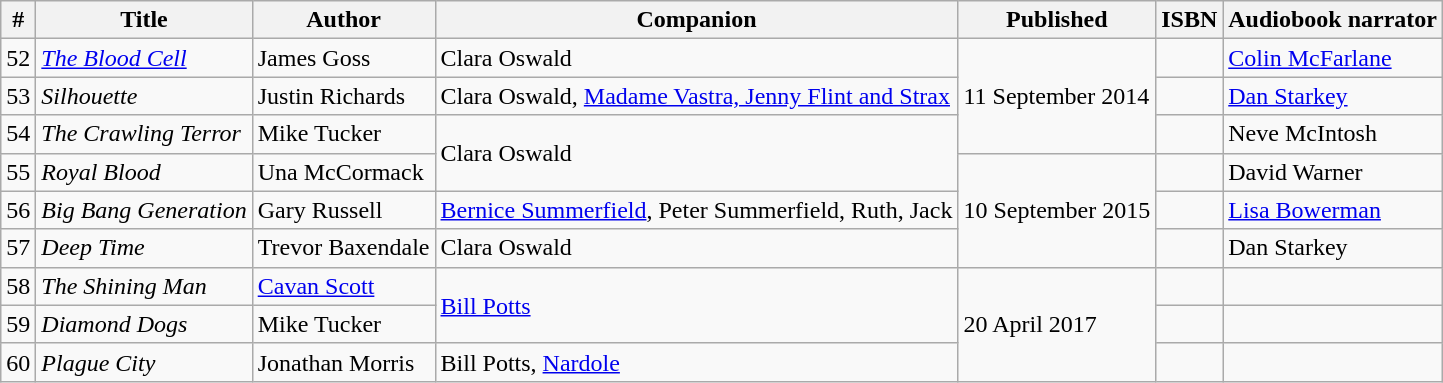<table class="wikitable">
<tr>
<th>#</th>
<th>Title</th>
<th>Author</th>
<th>Companion</th>
<th>Published</th>
<th>ISBN</th>
<th>Audiobook narrator</th>
</tr>
<tr>
<td>52</td>
<td><em><a href='#'>The Blood Cell</a></em></td>
<td>James Goss</td>
<td>Clara Oswald</td>
<td rowspan="3">11 September 2014</td>
<td></td>
<td><a href='#'>Colin McFarlane</a></td>
</tr>
<tr>
<td>53</td>
<td><em>Silhouette</em></td>
<td>Justin Richards</td>
<td>Clara Oswald, <a href='#'>Madame Vastra, Jenny Flint and Strax</a></td>
<td></td>
<td><a href='#'>Dan Starkey</a></td>
</tr>
<tr>
<td>54</td>
<td><em>The Crawling Terror</em></td>
<td>Mike Tucker</td>
<td rowspan="2">Clara Oswald</td>
<td></td>
<td>Neve McIntosh</td>
</tr>
<tr>
<td>55</td>
<td><em>Royal Blood</em></td>
<td>Una McCormack</td>
<td rowspan="3">10 September 2015</td>
<td></td>
<td>David Warner</td>
</tr>
<tr>
<td>56</td>
<td><em>Big Bang Generation</em></td>
<td>Gary Russell</td>
<td><a href='#'>Bernice Summerfield</a>, Peter Summerfield, Ruth, Jack</td>
<td></td>
<td><a href='#'>Lisa Bowerman</a></td>
</tr>
<tr>
<td>57</td>
<td><em>Deep Time</em></td>
<td>Trevor Baxendale</td>
<td>Clara Oswald</td>
<td></td>
<td>Dan Starkey</td>
</tr>
<tr>
<td>58</td>
<td><em>The Shining Man</em></td>
<td><a href='#'>Cavan Scott</a></td>
<td rowspan="2"><a href='#'>Bill Potts</a></td>
<td rowspan="3">20 April 2017</td>
<td></td>
<td></td>
</tr>
<tr>
<td>59</td>
<td><em>Diamond Dogs</em></td>
<td>Mike Tucker</td>
<td></td>
<td></td>
</tr>
<tr>
<td>60</td>
<td><em>Plague City</em></td>
<td>Jonathan Morris</td>
<td>Bill Potts, <a href='#'>Nardole</a></td>
<td></td>
<td></td>
</tr>
</table>
